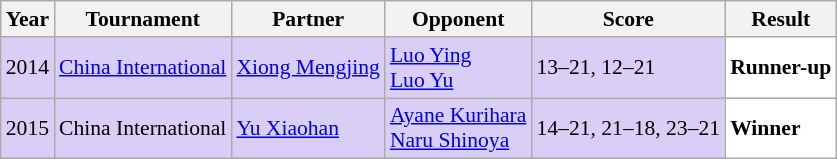<table class="sortable wikitable" style="font-size: 90%;">
<tr>
<th>Year</th>
<th>Tournament</th>
<th>Partner</th>
<th>Opponent</th>
<th>Score</th>
<th>Result</th>
</tr>
<tr style="background:#D8CEF6">
<td align="center">2014</td>
<td align="left"><a href='#'>China International</a></td>
<td align="left"> <a href='#'>Xiong Mengjing</a></td>
<td align="left"> <a href='#'>Luo Ying</a> <br>  <a href='#'>Luo Yu</a></td>
<td align="left">13–21, 12–21</td>
<td style="text-align:left; background:white"> <strong>Runner-up</strong></td>
</tr>
<tr style="background:#D8CEF6">
<td align="center">2015</td>
<td align="left">China International</td>
<td align="left"> <a href='#'>Yu Xiaohan</a></td>
<td align="left"> <a href='#'>Ayane Kurihara</a> <br>  <a href='#'>Naru Shinoya</a></td>
<td align="left">14–21, 21–18, 23–21</td>
<td style="text-align:left; background:white"> <strong>Winner</strong></td>
</tr>
</table>
